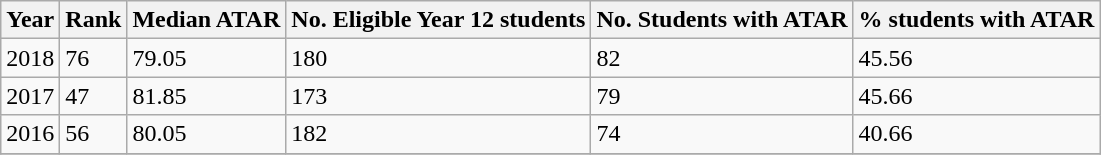<table class="wikitable sortable">
<tr>
<th>Year</th>
<th>Rank</th>
<th>Median ATAR</th>
<th>No. Eligible Year 12 students</th>
<th>No. Students with ATAR</th>
<th>% students with ATAR</th>
</tr>
<tr>
<td>2018</td>
<td>76</td>
<td>79.05</td>
<td>180</td>
<td>82</td>
<td>45.56</td>
</tr>
<tr>
<td>2017</td>
<td>47</td>
<td>81.85</td>
<td>173</td>
<td>79</td>
<td>45.66</td>
</tr>
<tr>
<td>2016</td>
<td>56</td>
<td>80.05</td>
<td>182</td>
<td>74</td>
<td>40.66</td>
</tr>
<tr>
</tr>
</table>
